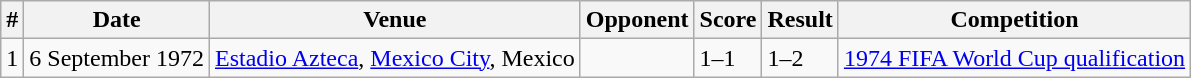<table class="wikitable">
<tr>
<th>#</th>
<th>Date</th>
<th>Venue</th>
<th>Opponent</th>
<th>Score</th>
<th>Result</th>
<th>Competition</th>
</tr>
<tr>
<td>1</td>
<td>6 September 1972</td>
<td><a href='#'>Estadio Azteca</a>, <a href='#'>Mexico City</a>, Mexico</td>
<td></td>
<td>1–1</td>
<td>1–2</td>
<td><a href='#'>1974 FIFA World Cup qualification</a></td>
</tr>
</table>
